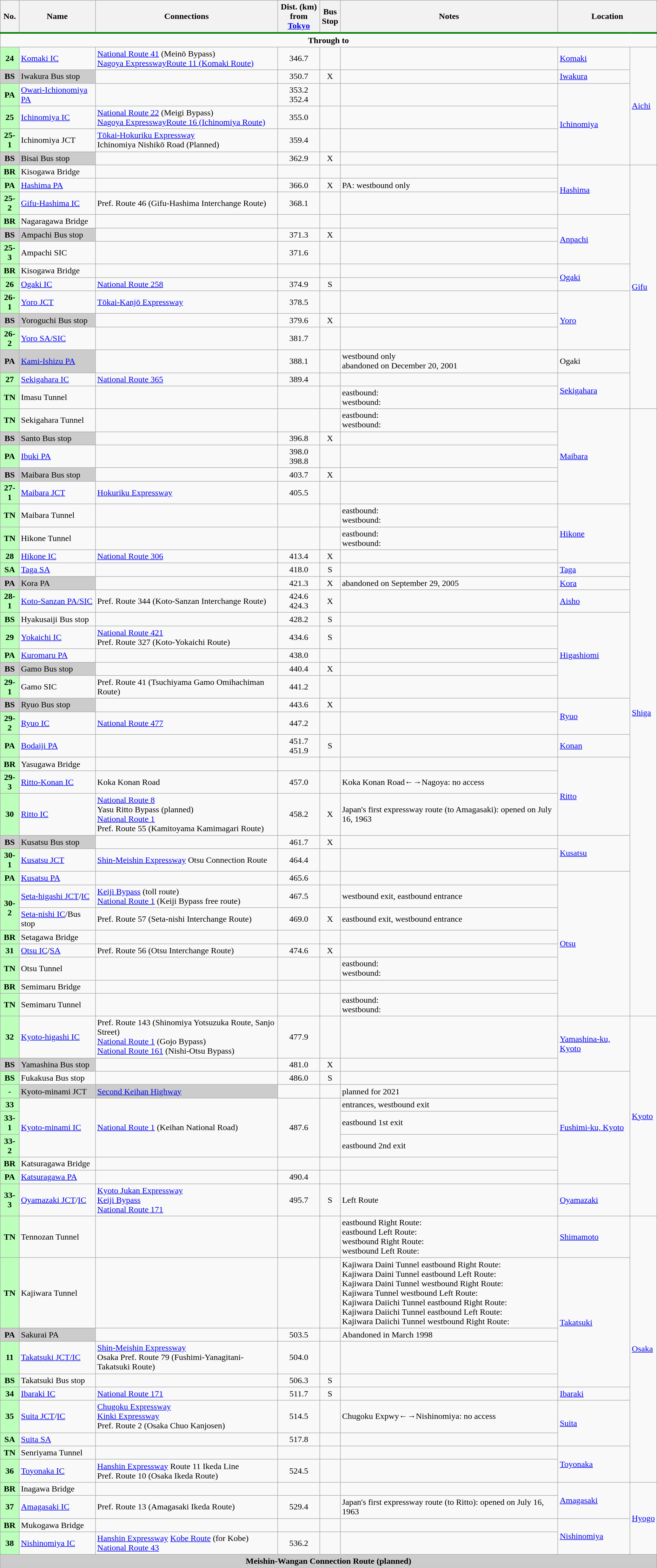<table class="wikitable">
<tr>
<th style="border-bottom:3px solid green;">No.</th>
<th style="border-bottom:3px solid green;">Name</th>
<th style="border-bottom:3px solid green;">Connections</th>
<th style="border-bottom:3px solid green;">Dist. (km)<br>from <a href='#'>Tokyo</a></th>
<th style="border-bottom:3px solid green;">Bus<br>Stop</th>
<th style="border-bottom:3px solid green;">Notes</th>
<th style="border-bottom:3px solid green;" colspan=2>Location</th>
</tr>
<tr>
<td style="text-align:center;" colspan=8><strong>Through to </strong></td>
</tr>
<tr>
<th style="background-color:#bfb;">24</th>
<td><a href='#'>Komaki IC</a></td>
<td><a href='#'>National Route 41</a> (Meinō Bypass)<br><a href='#'>Nagoya Expressway</a><a href='#'>Route 11 (Komaki Route)</a></td>
<td style="text-align:center;">346.7</td>
<td style="text-align:center;"></td>
<td></td>
<td><a href='#'>Komaki</a></td>
<td rowspan=7><a href='#'>Aichi</a></td>
</tr>
<tr>
<th style="background-color:#ccc;">BS</th>
<td style="background-color:#ccc;">Iwakura Bus stop</td>
<td></td>
<td style="text-align:center;">350.7</td>
<td style="text-align:center;">X</td>
<td></td>
<td><a href='#'>Iwakura</a></td>
</tr>
<tr>
<th style="background-color:#bfb;">PA</th>
<td><a href='#'>Owari-Ichionomiya PA</a></td>
<td></td>
<td style="text-align:center;">353.2<br>352.4</td>
<td style="text-align:center;"></td>
<td></td>
<td rowspan=5><a href='#'>Ichinomiya</a></td>
</tr>
<tr>
<th style="background-color:#bfb;">25</th>
<td><a href='#'>Ichinomiya IC</a></td>
<td><a href='#'>National Route 22</a> (Meigi Bypass)<br><a href='#'>Nagoya Expressway</a><a href='#'>Route 16 (Ichinomiya Route)</a></td>
<td style="text-align:center;">355.0</td>
<td style="text-align:center;"></td>
<td></td>
</tr>
<tr>
<th style="background-color:#bfb;">25-1</th>
<td>Ichinomiya JCT</td>
<td> <a href='#'>Tōkai-Hokuriku Expressway</a><br>Ichinomiya Nishikō Road (Planned)</td>
<td style="text-align:center;">359.4</td>
<td style="text-align:center;"></td>
<td></td>
</tr>
<tr>
<th style="background-color:#ccc;">BS</th>
<td style="background-color:#ccc;">Bisai Bus stop</td>
<td></td>
<td style="text-align:center;">362.9</td>
<td style="text-align:center;">X</td>
<td></td>
</tr>
<tr>
<th style="background-color:#bfb;" rowspan=2>BR</th>
<td rowspan=2>Kisogawa Bridge</td>
<td rowspan=2></td>
<td rowspan=2 style="text-align:center;"></td>
<td rowspan=2 style="text-align:center;"></td>
<td rowspan=2></td>
</tr>
<tr>
<td rowspan=4><a href='#'>Hashima</a></td>
<td rowspan=17><a href='#'>Gifu</a></td>
</tr>
<tr>
<th style="background-color:#bfb;">PA</th>
<td><a href='#'>Hashima PA</a></td>
<td></td>
<td style="text-align:center;">366.0</td>
<td style="text-align:center;">X</td>
<td>PA: westbound only</td>
</tr>
<tr>
<th style="background-color:#bfb;">25-2</th>
<td><a href='#'>Gifu-Hashima IC</a></td>
<td>Pref. Route 46 (Gifu-Hashima Interchange Route)</td>
<td style="text-align:center;">368.1</td>
<td style="text-align:center;"></td>
<td></td>
</tr>
<tr>
<th style="background-color:#bfb;" rowspan=2>BR</th>
<td rowspan=2>Nagaragawa Bridge</td>
<td rowspan=2></td>
<td rowspan=2 style="text-align:center;"></td>
<td rowspan=2 style="text-align:center;"></td>
<td rowspan=2></td>
</tr>
<tr>
<td rowspan=4><a href='#'>Anpachi</a></td>
</tr>
<tr>
<th style="background-color:#ccc;">BS</th>
<td style="background-color:#ccc;">Ampachi Bus stop</td>
<td></td>
<td style="text-align:center;">371.3</td>
<td style="text-align:center;">X</td>
<td></td>
</tr>
<tr>
<th style="background-color:#bfb;">25-3</th>
<td>Ampachi SIC</td>
<td></td>
<td style="text-align:center;">371.6</td>
<td style="text-align:center;"></td>
<td></td>
</tr>
<tr>
<th style="background-color:#bfb;" rowspan=2>BR</th>
<td rowspan=2>Kisogawa Bridge</td>
<td rowspan=2></td>
<td rowspan=2 style="text-align:center;"></td>
<td rowspan=2 style="text-align:center;"></td>
<td rowspan=2></td>
</tr>
<tr>
<td rowspan=2><a href='#'>Ogaki</a></td>
</tr>
<tr>
<th style="background-color:#bfb;">26</th>
<td><a href='#'>Ogaki IC</a></td>
<td><a href='#'>National Route 258</a></td>
<td style="text-align:center;">374.9</td>
<td style="text-align:center;">S</td>
<td></td>
</tr>
<tr>
<th style="background-color:#bfb;">26-1</th>
<td><a href='#'>Yoro JCT</a></td>
<td> <a href='#'>Tōkai-Kanjō Expressway</a></td>
<td style="text-align:center;">378.5</td>
<td style="text-align:center;"></td>
<td></td>
<td rowspan=3><a href='#'>Yoro</a></td>
</tr>
<tr>
<th style="background-color:#ccc;">BS</th>
<td style="background-color:#ccc;">Yoroguchi Bus stop</td>
<td></td>
<td style="text-align:center;">379.6</td>
<td style="text-align:center;">X</td>
<td></td>
</tr>
<tr>
<th style="background-color:#bfb;">26-2</th>
<td><a href='#'>Yoro SA/SIC</a></td>
<td></td>
<td style="text-align:center;">381.7</td>
<td style="text-align:center;"></td>
<td></td>
</tr>
<tr>
<th style="background-color:#ccc;">PA</th>
<td style="background-color:#ccc;"><a href='#'>Kami-Ishizu PA</a></td>
<td></td>
<td style="text-align:center;">388.1</td>
<td style="text-align:center;"></td>
<td>westbound only<br>abandoned on December 20, 2001</td>
<td>Ogaki</td>
</tr>
<tr>
<th style="background-color:#bfb;">27</th>
<td><a href='#'>Sekigahara IC</a></td>
<td><a href='#'>National Route 365</a></td>
<td style="text-align:center;">389.4</td>
<td style="text-align:center;"></td>
<td></td>
<td rowspan=3><a href='#'>Sekigahara</a></td>
</tr>
<tr>
<th style="background-color:#bfb;">TN</th>
<td>Imasu Tunnel</td>
<td></td>
<td style="text-align:center;"></td>
<td style="text-align:center;"></td>
<td>eastbound: <br>westbound: </td>
</tr>
<tr>
<th rowspan=2 style="background-color:#bfb;">TN</th>
<td rowspan=2>Sekigahara Tunnel</td>
<td rowspan=2 style="text-align:center;"></td>
<td rowspan=2></td>
<td rowspan=2 style="text-align:center;"></td>
<td rowspan=2>eastbound: <br>westbound: </td>
</tr>
<tr>
<td rowspan=6><a href='#'>Maibara</a></td>
<td rowspan=35><a href='#'>Shiga</a></td>
</tr>
<tr>
<th style="background-color:#ccc;">BS</th>
<td style="background-color:#ccc;">Santo Bus stop</td>
<td></td>
<td style="text-align:center;">396.8</td>
<td style="text-align:center;">X</td>
<td></td>
</tr>
<tr>
<th style="background-color:#bfb;">PA</th>
<td><a href='#'>Ibuki PA</a></td>
<td></td>
<td style="text-align:center;">398.0<br>398.8</td>
<td style="text-align:center;"></td>
<td></td>
</tr>
<tr>
<th style="background-color:#ccc;">BS</th>
<td style="background-color:#ccc;">Maibara Bus stop</td>
<td></td>
<td style="text-align:center;">403.7</td>
<td style="text-align:center;">X</td>
<td></td>
</tr>
<tr>
<th style="background-color:#bfb;">27-1</th>
<td><a href='#'>Maibara JCT</a></td>
<td> <a href='#'>Hokuriku Expressway</a></td>
<td style="text-align:center;">405.5</td>
<td style="text-align:center;"></td>
<td></td>
</tr>
<tr>
<th rowspan=2 style="background-color:#bfb;">TN</th>
<td rowspan=2>Maibara Tunnel</td>
<td rowspan=2></td>
<td rowspan=2 style="text-align:center;"></td>
<td rowspan=2 style="text-align:center;"></td>
<td rowspan=2>eastbound: <br>westbound: </td>
</tr>
<tr>
<td rowspan=3><a href='#'>Hikone</a></td>
</tr>
<tr>
<th style="background-color:#bfb;">TN</th>
<td>Hikone Tunnel</td>
<td></td>
<td style="text-align:center;"></td>
<td style="text-align:center;"></td>
<td>eastbound: <br>westbound: </td>
</tr>
<tr>
<th style="background-color:#bfb;">28</th>
<td><a href='#'>Hikone IC</a></td>
<td><a href='#'>National Route 306</a></td>
<td style="text-align:center;">413.4</td>
<td style="text-align:center;">X</td>
<td></td>
</tr>
<tr>
<th style="background-color:#bfb;">SA</th>
<td><a href='#'>Taga SA</a></td>
<td></td>
<td style="text-align:center;">418.0</td>
<td style="text-align:center;">S</td>
<td></td>
<td><a href='#'>Taga</a></td>
</tr>
<tr>
<th style="background-color:#ccc;">PA</th>
<td style="background-color:#ccc;">Kora PA</td>
<td></td>
<td style="text-align:center;">421.3</td>
<td style="text-align:center;">X</td>
<td>abandoned on September 29, 2005</td>
<td><a href='#'>Kora</a></td>
</tr>
<tr>
<th style="background-color:#bfb;">28-1</th>
<td><a href='#'>Koto-Sanzan PA/SIC</a></td>
<td>Pref. Route 344 (Koto-Sanzan Interchange Route)</td>
<td style="text-align:center;">424.6<br>424.3</td>
<td style="text-align:center;">X</td>
<td></td>
<td><a href='#'>Aisho</a></td>
</tr>
<tr>
<th style="background-color:#bfb;">BS</th>
<td>Hyakusaiji Bus stop</td>
<td></td>
<td style="text-align:center;">428.2</td>
<td style="text-align:center;">S</td>
<td></td>
<td rowspan=5><a href='#'>Higashiomi</a></td>
</tr>
<tr>
<th style="background-color:#bfb;">29</th>
<td><a href='#'>Yokaichi IC</a></td>
<td><a href='#'>National Route 421</a><br>Pref. Route 327 (Koto-Yokaichi Route)</td>
<td style="text-align:center;">434.6</td>
<td style="text-align:center;">S</td>
<td></td>
</tr>
<tr>
<th style="background-color:#bfb;">PA</th>
<td><a href='#'>Kuromaru PA</a></td>
<td></td>
<td style="text-align:center;">438.0</td>
<td style="text-align:center;"></td>
<td></td>
</tr>
<tr>
<th style="background-color:#ccc;">BS</th>
<td style="background-color:#ccc;">Gamo Bus stop</td>
<td></td>
<td style="text-align:center;">440.4</td>
<td style="text-align:center;">X</td>
<td></td>
</tr>
<tr>
<th style="background-color:#bfb;">29-1</th>
<td>Gamo SIC</td>
<td>Pref. Route 41 (Tsuchiyama Gamo Omihachiman Route)</td>
<td style="text-align:center;">441.2</td>
<td style="text-align:center;"></td>
<td></td>
</tr>
<tr>
<th style="background-color:#ccc;">BS</th>
<td style="background-color:#ccc;">Ryuo Bus stop</td>
<td></td>
<td style="text-align:center;">443.6</td>
<td style="text-align:center;">X</td>
<td></td>
<td rowspan=2><a href='#'>Ryuo</a></td>
</tr>
<tr>
<th style="background-color:#bfb;">29-2</th>
<td><a href='#'>Ryuo IC</a></td>
<td><a href='#'>National Route 477</a></td>
<td style="text-align:center;">447.2</td>
<td style="text-align:center;"></td>
<td></td>
</tr>
<tr>
<th style="background-color:#bfb;">PA</th>
<td><a href='#'>Bodaiji PA</a></td>
<td></td>
<td style="text-align:center;">451.7<br>451.9</td>
<td style="text-align:center;">S</td>
<td></td>
<td rowspan=2><a href='#'>Konan</a></td>
</tr>
<tr>
<th rowspan=2 style="background-color:#bfb;">BR</th>
<td rowspan=2>Yasugawa Bridge</td>
<td rowspan=2></td>
<td rowspan=2 style="text-align:center;"></td>
<td rowspan=2 style="text-align:center;"></td>
<td rowspan=2></td>
</tr>
<tr>
<td rowspan=3><a href='#'>Ritto</a></td>
</tr>
<tr>
<th style="background-color:#bfb;">29-3</th>
<td><a href='#'>Ritto-Konan IC</a></td>
<td>Koka Konan Road</td>
<td style="text-align:center;">457.0</td>
<td style="text-align:center;"></td>
<td>Koka Konan Road←→Nagoya: no access<br></td>
</tr>
<tr>
<th style="background-color:#bfb;">30</th>
<td><a href='#'>Ritto IC</a></td>
<td><a href='#'>National Route 8</a><br>Yasu Ritto Bypass (planned)<br><a href='#'>National Route 1</a><br>Pref. Route 55 (Kamitoyama Kamimagari Route)</td>
<td style="text-align:center;">458.2</td>
<td style="text-align:center;">X</td>
<td>Japan's first expressway route (to Amagasaki): opened on July 16, 1963</td>
</tr>
<tr>
<th style="background-color:#ccc;">BS</th>
<td style="background-color:#ccc;">Kusatsu Bus stop</td>
<td></td>
<td style="text-align:center;">461.7</td>
<td style="text-align:center;">X</td>
<td></td>
<td rowspan=3><a href='#'>Kusatsu</a></td>
</tr>
<tr>
<th style="background-color:#bfb;">30-1</th>
<td><a href='#'>Kusatsu JCT</a></td>
<td><a href='#'>Shin-Meishin Expressway</a> Otsu Connection Route</td>
<td style="text-align:center;">464.4</td>
<td style="text-align:center;"></td>
<td></td>
</tr>
<tr>
<th rowspan=2 style="background-color:#bfb;">PA</th>
<td rowspan=2><a href='#'>Kusatsu PA</a></td>
<td rowspan=2></td>
<td rowspan=2 style="text-align:center;">465.6</td>
<td rowspan=2 style="text-align:center;"></td>
<td rowspan=2></td>
</tr>
<tr>
<td rowspan=8><a href='#'>Otsu</a></td>
</tr>
<tr>
<th rowspan=2 style="background-color:#bfb;">30-2</th>
<td><a href='#'>Seta-higashi JCT</a>/<a href='#'>IC</a></td>
<td> <a href='#'>Keiji Bypass</a> (toll route) <br><a href='#'>National Route 1</a> (Keiji Bypass free route)</td>
<td style="text-align:center;">467.5</td>
<td style="text-align:center;"></td>
<td>westbound exit, eastbound entrance</td>
</tr>
<tr>
<td><a href='#'>Seta-nishi IC</a>/Bus stop</td>
<td>Pref. Route 57 (Seta-nishi Interchange Route)</td>
<td style="text-align:center;">469.0</td>
<td style="text-align:center;">X</td>
<td>eastbound exit, westbound entrance</td>
</tr>
<tr>
<th style="background-color:#bfb;">BR</th>
<td>Setagawa Bridge</td>
<td></td>
<td style="text-align:right;"></td>
<td style="text-align:center;"></td>
<td></td>
</tr>
<tr>
<th style="background-color:#bfb;">31</th>
<td><a href='#'>Otsu IC</a>/<a href='#'>SA</a></td>
<td>Pref. Route 56 (Otsu Interchange Route)</td>
<td style="text-align:center;">474.6</td>
<td style="text-align:center;">X</td>
<td></td>
</tr>
<tr>
<th style="background-color:#bfb;">TN</th>
<td>Otsu Tunnel</td>
<td></td>
<td style="text-align:center;"></td>
<td style="text-align:center;"></td>
<td>eastbound: <br>westbound: </td>
</tr>
<tr>
<th style="background-color:#bfb;">BR</th>
<td>Semimaru Bridge</td>
<td></td>
<td style="text-align:center;"></td>
<td style="text-align:center;"></td>
<td></td>
</tr>
<tr>
<th style="background-color:#bfb;">TN</th>
<td>Semimaru Tunnel</td>
<td></td>
<td style="text-align:center;"></td>
<td style="text-align:center;"></td>
<td>eastbound: <br>westbound: </td>
</tr>
<tr>
<th style="background-color:#bfb;">32</th>
<td><a href='#'>Kyoto-higashi IC</a></td>
<td>Pref. Route 143 (Shinomiya Yotsuzuka Route, Sanjo Street)<br><a href='#'>National Route 1</a> (Gojo Bypass)<br><a href='#'>National Route 161</a> (Nishi-Otsu Bypass)</td>
<td style="text-align:center;">477.9</td>
<td style="text-align:center;"></td>
<td></td>
<td rowspan=2><a href='#'>Yamashina-ku, Kyoto</a></td>
<td rowspan=11><a href='#'>Kyoto</a></td>
</tr>
<tr>
<th style="background-color:#ccc;">BS</th>
<td style="background-color:#ccc;">Yamashina Bus stop</td>
<td></td>
<td style="text-align:center;">481.0</td>
<td style="text-align:center;">X</td>
<td></td>
</tr>
<tr>
<th style="background-color:#bfb;">BS</th>
<td>Fukakusa Bus stop</td>
<td></td>
<td style="text-align:center;">486.0</td>
<td style="text-align:center;">S</td>
<td></td>
<td rowspan=7><a href='#'>Fushimi-ku, Kyoto</a></td>
</tr>
<tr>
<th style="background-color:#bfb;">-</th>
<td style="background-color:#ccc;">Kyoto-minami JCT</td>
<td style="background-color:#ccc;"><a href='#'>Second Keihan Highway</a></td>
<td style="text-align:center;"></td>
<td style="text-align:center;"></td>
<td>planned for 2021</td>
</tr>
<tr>
<th style="background-color:#bfb;">33</th>
<td rowspan=3><a href='#'>Kyoto-minami IC</a></td>
<td rowspan=3><a href='#'>National Route 1</a> (Keihan National Road)</td>
<td rowspan=3 style="text-align:center;">487.6</td>
<td rowspan=3 style="text-align:center;"></td>
<td>entrances, westbound exit</td>
</tr>
<tr>
<th style="background-color:#bfb;">33-1</th>
<td>eastbound 1st exit</td>
</tr>
<tr>
<th style="background-color:#bfb;">33-2</th>
<td>eastbound 2nd exit</td>
</tr>
<tr>
<th style="background-color:#bfb;">BR</th>
<td>Katsuragawa Bridge</td>
<td></td>
<td style="text-align:center;"></td>
<td style="text-align:center;"></td>
<td></td>
</tr>
<tr>
<th style="background-color:#bfb;">PA</th>
<td><a href='#'>Katsuragawa PA</a></td>
<td></td>
<td style="text-align:center;">490.4</td>
<td style="text-align:center;"></td>
<td></td>
</tr>
<tr>
<th style="background-color:#bfb;">33-3</th>
<td><a href='#'>Oyamazaki JCT</a>/<a href='#'>IC</a></td>
<td> <a href='#'>Kyoto Jukan Expressway</a><br> <a href='#'>Keiji Bypass</a><br><a href='#'>National Route 171</a></td>
<td style="text-align:center;">495.7</td>
<td style="text-align:center;">S</td>
<td>Left Route</td>
<td rowspan=2><a href='#'>Oyamazaki</a></td>
</tr>
<tr>
<th rowspan=2 style="background-color:#bfb;">TN</th>
<td rowspan=2>Tennozan Tunnel</td>
<td rowspan=2></td>
<td rowspan=2 style="text-align:center;"></td>
<td rowspan=2 style="text-align:center;"></td>
<td rowspan=2>eastbound Right Route: <br>eastbound Left Route: <br>westbound Right Route: <br>westbound Left Route: </td>
</tr>
<tr>
<td rowspan=2><a href='#'>Shimamoto</a></td>
<td rowspan=12><a href='#'>Osaka</a></td>
</tr>
<tr>
<th rowspan=2 style="background-color:#bfb;">TN</th>
<td rowspan=2>Kajiwara Tunnel</td>
<td rowspan=2></td>
<td rowspan=2 style="text-align:center;"></td>
<td rowspan=2 style="text-align:center;"></td>
<td rowspan=2>Kajiwara Daini Tunnel eastbound Right Route: <br>Kajiwara Daini Tunnel eastbound Left Route: <br>Kajiwara Daini Tunnel westbound Right Route: <br>Kajiwara Tunnel westbound Left Route: <br>Kajiwara Daiichi Tunnel eastbound Right Route: <br>Kajiwara Daiichi Tunnel eastbound Left Route: <br>Kajiwara Daiichi Tunnel westbound Right Route: </td>
</tr>
<tr>
<td rowspan=4><a href='#'>Takatsuki</a></td>
</tr>
<tr>
<th style="background-color:#ccc;">PA</th>
<td style="background-color:#ccc;">Sakurai PA</td>
<td></td>
<td style="text-align:center;">503.5</td>
<td style="text-align:center;"></td>
<td>Abandoned in March 1998</td>
</tr>
<tr>
<th style="background-color:#bfb;">11</th>
<td><a href='#'>Takatsuki JCT/IC</a></td>
<td><a href='#'>Shin-Meishin Expressway</a><br>Osaka Pref. Route 79 (Fushimi-Yanagitani-Takatsuki Route)</td>
<td style="text-align:center;">504.0</td>
<td style="text-align:center;"></td>
<td></td>
</tr>
<tr>
<th style="background-color:#bfb;">BS</th>
<td>Takatsuki Bus stop</td>
<td></td>
<td style="text-align:center;">506.3</td>
<td style="text-align:center;">S</td>
<td></td>
</tr>
<tr>
<th style="background-color:#bfb;">34</th>
<td><a href='#'>Ibaraki IC</a></td>
<td><a href='#'>National Route 171</a></td>
<td style="text-align:center;">511.7</td>
<td style="text-align:center;">S</td>
<td></td>
<td><a href='#'>Ibaraki</a></td>
</tr>
<tr>
<th style="background-color:#bfb;">35</th>
<td><a href='#'>Suita JCT</a>/<a href='#'>IC</a></td>
<td> <a href='#'>Chugoku Expressway</a><br> <a href='#'>Kinki Expressway</a><br>Pref. Route 2 (Osaka Chuo Kanjosen)</td>
<td style="text-align:center;">514.5</td>
<td style="text-align:center;"></td>
<td>Chugoku Expwy←→Nishinomiya: no access</td>
<td rowspan=3><a href='#'>Suita</a></td>
</tr>
<tr>
<th style="background-color:#bfb;">SA</th>
<td><a href='#'>Suita SA</a></td>
<td></td>
<td style="text-align:center;">517.8</td>
<td style="text-align:center;"></td>
<td></td>
</tr>
<tr>
<th rowspan=2 style="background-color:#bfb;">TN</th>
<td rowspan=2>Senriyama Tunnel</td>
<td rowspan=2></td>
<td rowspan=2 style="text-align:center;"></td>
<td rowspan=2 style="text-align:center;"></td>
<td rowspan=2></td>
</tr>
<tr>
<td rowspan=2><a href='#'>Toyonaka</a></td>
</tr>
<tr>
<th style="background-color:#bfb;">36</th>
<td><a href='#'>Toyonaka IC</a></td>
<td> <a href='#'>Hanshin Expressway</a> Route 11 Ikeda Line<br>Pref. Route 10 (Osaka Ikeda Route)</td>
<td style="text-align:center;">524.5</td>
<td style="text-align:center;"></td>
<td></td>
</tr>
<tr>
<th style="background-color:#bfb;">BR</th>
<td>Inagawa Bridge</td>
<td></td>
<td style="text-align:center;"></td>
<td style="text-align:center;"></td>
<td></td>
<td rowspan=3><a href='#'>Amagasaki</a></td>
<td rowspan=5><a href='#'>Hyogo</a></td>
</tr>
<tr>
<th style="background-color:#bfb;">37</th>
<td><a href='#'>Amagasaki IC</a></td>
<td>Pref. Route 13 (Amagasaki Ikeda Route)</td>
<td style="text-align:center;">529.4</td>
<td style="text-align:center;"></td>
<td>Japan's first expressway route (to Ritto): opened on July 16, 1963</td>
</tr>
<tr>
<th rowspan=2 style="background-color:#bfb;">BR</th>
<td rowspan=2>Mukogawa Bridge</td>
<td rowspan=2></td>
<td rowspan=2 style="text-align:center;"></td>
<td rowspan=2 style="text-align:center;"></td>
<td rowspan=2></td>
</tr>
<tr>
<td rowspan=2><a href='#'>Nishinomiya</a></td>
</tr>
<tr>
<th style="background-color:#bfb;">38</th>
<td><a href='#'>Nishinomiya IC</a></td>
<td> <a href='#'>Hanshin Expressway</a> <a href='#'>Kobe Route</a> (for Kobe)<br> <a href='#'>National Route 43</a></td>
<td style="text-align:center;">536.2</td>
<td style="text-align:center;"></td>
<td></td>
</tr>
<tr>
<td colspan=8 style="text-align:center;background-color:#ccc;"><strong>Meishin-Wangan Connection Route (planned)</strong></td>
</tr>
</table>
